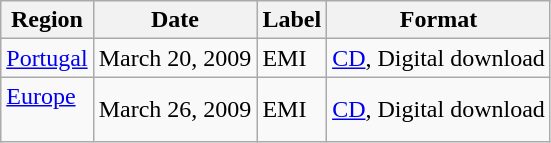<table class="wikitable">
<tr>
<th>Region</th>
<th>Date</th>
<th>Label</th>
<th>Format</th>
</tr>
<tr>
<td><a href='#'>Portugal</a><br></td>
<td>March 20, 2009</td>
<td>EMI</td>
<td><a href='#'>CD</a>, Digital download</td>
</tr>
<tr>
<td><a href='#'>Europe</a><br><br></td>
<td>March 26, 2009</td>
<td>EMI</td>
<td><a href='#'>CD</a>, Digital download</td>
</tr>
</table>
